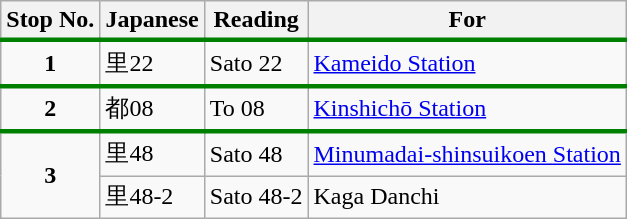<table class="wikitable">
<tr>
<th>Stop No.</th>
<th>Japanese</th>
<th>Reading</th>
<th>For</th>
</tr>
<tr style="border-top:Green solid 3px">
<td style="text-align:center"><strong>1</strong></td>
<td>里22</td>
<td>Sato 22</td>
<td><a href='#'>Kameido Station</a></td>
</tr>
<tr style="border-top:Green solid 3px">
<td style="text-align:center"><strong>2</strong></td>
<td>都08</td>
<td>To 08</td>
<td><a href='#'>Kinshichō Station</a></td>
</tr>
<tr style="border-top:Green solid 3px">
<td rowspan=2 style="text-align:center;"><strong>3</strong></td>
<td>里48</td>
<td>Sato 48</td>
<td><a href='#'>Minumadai-shinsuikoen Station</a></td>
</tr>
<tr>
<td>里48-2</td>
<td>Sato 48-2</td>
<td>Kaga Danchi</td>
</tr>
</table>
